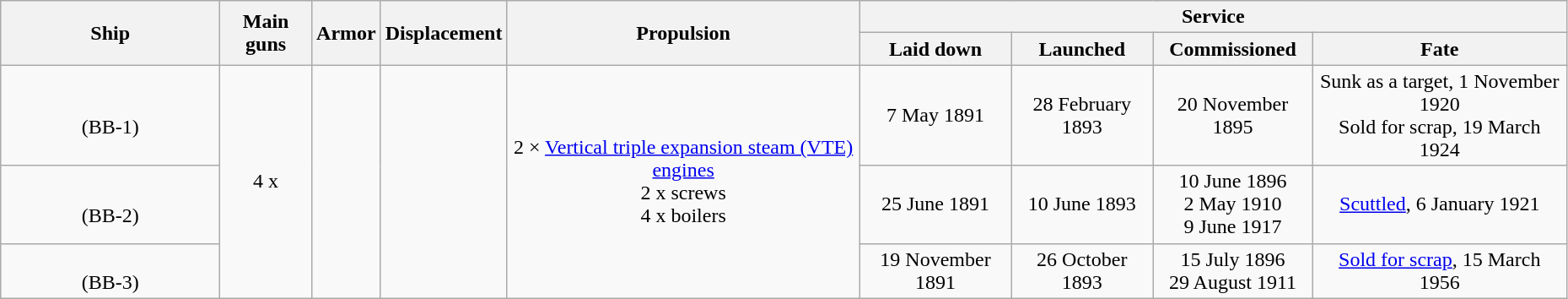<table class="wikitable" style="width:98%;">
<tr valign="center">
<th scope="col" rowspan="2" style="text-align:center; width:14%;">Ship</th>
<th scope="col" style="text-align:center;" rowspan="2">Main guns</th>
<th scope="col" style="text-align:center;" rowspan="2">Armor</th>
<th scope="col" style="text-align:center;" rowspan="2">Displacement</th>
<th scope="col" style="text-align:center;" rowspan="2">Propulsion</th>
<th scope="col" style="text-align:center;" colspan="4">Service</th>
</tr>
<tr valign="top">
<th scope="col" style="text-align:center;">Laid down</th>
<th scope="col" style="text-align:center;">Launched</th>
<th scope="col" style="text-align:center;">Commissioned</th>
<th scope="col" style="text-align:center;">Fate</th>
</tr>
<tr>
<td style="text-align:center"><br>(BB-1)</td>
<td style="text-align:center;" rowspan="3">4 x </td>
<td style="text-align:center;" rowspan="3"></td>
<td style="text-align:center;" rowspan="3"></td>
<td style="text-align:center;" rowspan="3">2 × <a href='#'>Vertical triple expansion steam (VTE) engines</a><br>2 x screws<br>4 x boilers</td>
<td style="text-align:center">7 May 1891</td>
<td style="text-align:center">28 February 1893</td>
<td style="text-align:center">20 November 1895</td>
<td style="text-align:center">Sunk as a target, 1 November 1920<br>Sold for scrap, 19 March 1924</td>
</tr>
<tr>
<td style="text-align:center"><br>(BB-2)</td>
<td style="text-align:center">25 June 1891</td>
<td style="text-align:center">10 June 1893</td>
<td style="text-align:center">10 June 1896<br>2 May 1910<br>9 June 1917</td>
<td style="text-align:center"><a href='#'>Scuttled</a>, 6 January 1921</td>
</tr>
<tr>
<td style="text-align:center"><br>(BB-3)</td>
<td style="text-align:center">19 November 1891</td>
<td style="text-align:center">26 October 1893</td>
<td style="text-align:center">15 July 1896<br>29 August 1911</td>
<td style="text-align:center"><a href='#'>Sold for scrap</a>, 15 March 1956</td>
</tr>
</table>
